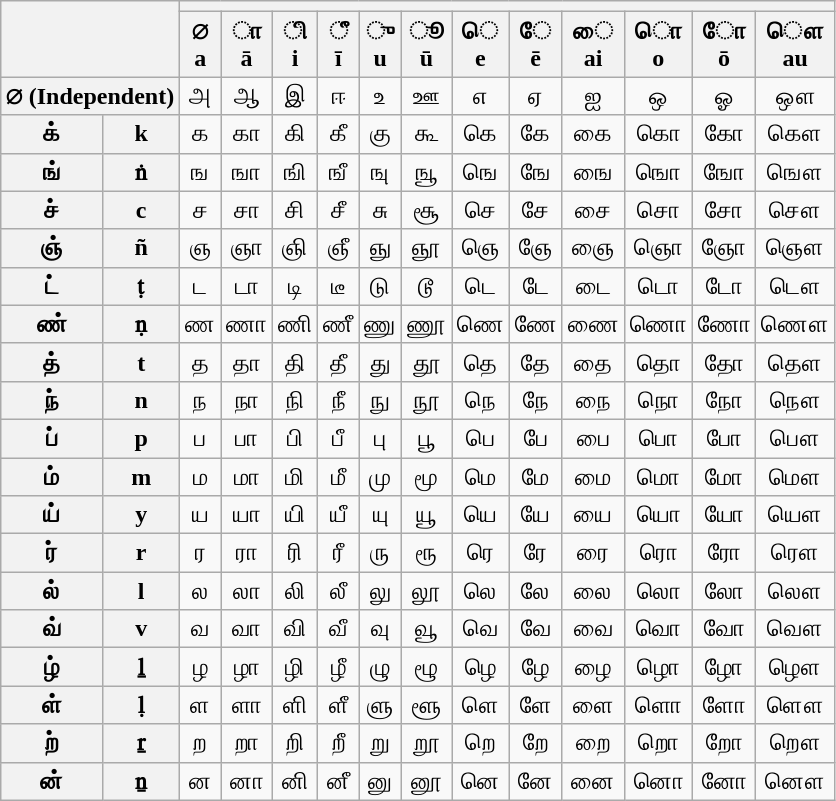<table class="wikitable" lang="ta" style="text-align: center">
<tr>
<th rowspan="2" colspan="2" scope="col"></th>
<th colspan="12" scope="col"></th>
</tr>
<tr>
<th scope="col">∅<br>a</th>
<th scope="col">ா<br>ā</th>
<th scope="col">ி<br>i</th>
<th scope="col">ீ<br>ī</th>
<th scope="col">ு<br>u</th>
<th scope="col">ூ<br>ū</th>
<th scope="col">ெ<br>e</th>
<th scope="col">ே<br>ē</th>
<th scope="col">ை<br>ai</th>
<th scope="col">ொ<br>o</th>
<th scope="col">ோ<br>ō</th>
<th scope="col">ௌ<br>au</th>
</tr>
<tr>
<th colspan="2">∅ (Independent)</th>
<td>அ</td>
<td>ஆ</td>
<td>இ</td>
<td>ஈ</td>
<td>உ</td>
<td>ஊ</td>
<td>எ</td>
<td>ஏ</td>
<td>ஐ</td>
<td>ஒ</td>
<td>ஓ</td>
<td>ஔ</td>
</tr>
<tr>
<th>க்</th>
<th>k</th>
<td>க</td>
<td>கா</td>
<td>கி</td>
<td>கீ</td>
<td>கு</td>
<td>கூ</td>
<td>கெ</td>
<td>கே</td>
<td>கை</td>
<td>கொ</td>
<td>கோ</td>
<td>கௌ</td>
</tr>
<tr>
<th>ங்</th>
<th>ṅ</th>
<td>ங</td>
<td>ஙா</td>
<td>ஙி</td>
<td>ஙீ</td>
<td>ஙு</td>
<td>ஙூ</td>
<td>ஙெ</td>
<td>ஙே</td>
<td>ஙை</td>
<td>ஙொ</td>
<td>ஙோ</td>
<td>ஙௌ</td>
</tr>
<tr>
<th>ச்</th>
<th>c</th>
<td>ச</td>
<td>சா</td>
<td>சி</td>
<td>சீ</td>
<td>சு</td>
<td>சூ</td>
<td>செ</td>
<td>சே</td>
<td>சை</td>
<td>சொ</td>
<td>சோ</td>
<td>சௌ</td>
</tr>
<tr>
<th>ஞ்</th>
<th>ñ</th>
<td>ஞ</td>
<td>ஞா</td>
<td>ஞி</td>
<td>ஞீ</td>
<td>ஞு</td>
<td>ஞூ</td>
<td>ஞெ</td>
<td>ஞே</td>
<td>ஞை</td>
<td>ஞொ</td>
<td>ஞோ</td>
<td>ஞௌ</td>
</tr>
<tr>
<th>ட்</th>
<th>ṭ</th>
<td>ட</td>
<td>டா</td>
<td>டி</td>
<td>டீ</td>
<td>டு</td>
<td>டூ</td>
<td>டெ</td>
<td>டே</td>
<td>டை</td>
<td>டொ</td>
<td>டோ</td>
<td>டௌ</td>
</tr>
<tr>
<th>ண்</th>
<th>ṇ</th>
<td>ண</td>
<td>ணா</td>
<td>ணி</td>
<td>ணீ</td>
<td>ணு</td>
<td>ணூ</td>
<td>ணெ</td>
<td>ணே</td>
<td>ணை</td>
<td>ணொ</td>
<td>ணோ</td>
<td>ணௌ</td>
</tr>
<tr>
<th>த்</th>
<th>t</th>
<td>த</td>
<td>தா</td>
<td>தி</td>
<td>தீ</td>
<td>து</td>
<td>தூ</td>
<td>தெ</td>
<td>தே</td>
<td>தை</td>
<td>தொ</td>
<td>தோ</td>
<td>தௌ</td>
</tr>
<tr>
<th>ந்</th>
<th>n</th>
<td>ந</td>
<td>நா</td>
<td>நி</td>
<td>நீ</td>
<td>நு</td>
<td>நூ</td>
<td>நெ</td>
<td>நே</td>
<td>நை</td>
<td>நொ</td>
<td>நோ</td>
<td>நௌ</td>
</tr>
<tr>
<th>ப்</th>
<th>p</th>
<td>ப</td>
<td>பா</td>
<td>பி</td>
<td>பீ</td>
<td>பு</td>
<td>பூ</td>
<td>பெ</td>
<td>பே</td>
<td>பை</td>
<td>பொ</td>
<td>போ</td>
<td>பௌ</td>
</tr>
<tr>
<th>ம்</th>
<th>m</th>
<td>ம</td>
<td>மா</td>
<td>மி</td>
<td>மீ</td>
<td>மு</td>
<td>மூ</td>
<td>மெ</td>
<td>மே</td>
<td>மை</td>
<td>மொ</td>
<td>மோ</td>
<td>மௌ</td>
</tr>
<tr>
<th>ய்</th>
<th>y</th>
<td>ய</td>
<td>யா</td>
<td>யி</td>
<td>யீ</td>
<td>யு</td>
<td>யூ</td>
<td>யெ</td>
<td>யே</td>
<td>யை</td>
<td>யொ</td>
<td>யோ</td>
<td>யௌ</td>
</tr>
<tr>
<th>ர்</th>
<th>r</th>
<td>ர</td>
<td>ரா</td>
<td>ரி</td>
<td>ரீ</td>
<td>ரு</td>
<td>ரூ</td>
<td>ரெ</td>
<td>ரே</td>
<td>ரை</td>
<td>ரொ</td>
<td>ரோ</td>
<td>ரௌ</td>
</tr>
<tr>
<th>ல்</th>
<th>l</th>
<td>ல</td>
<td>லா</td>
<td>லி</td>
<td>லீ</td>
<td>லு</td>
<td>லூ</td>
<td>லெ</td>
<td>லே</td>
<td>லை</td>
<td>லொ</td>
<td>லோ</td>
<td>லௌ</td>
</tr>
<tr>
<th>வ்</th>
<th>v</th>
<td>வ</td>
<td>வா</td>
<td>வி</td>
<td>வீ</td>
<td>வு</td>
<td>வூ</td>
<td>வெ</td>
<td>வே</td>
<td>வை</td>
<td>வொ</td>
<td>வோ</td>
<td>வௌ</td>
</tr>
<tr>
<th>ழ்</th>
<th>ḻ</th>
<td>ழ</td>
<td>ழா</td>
<td>ழி</td>
<td>ழீ</td>
<td>ழு</td>
<td>ழூ</td>
<td>ழெ</td>
<td>ழே</td>
<td>ழை</td>
<td>ழொ</td>
<td>ழோ</td>
<td>ழௌ</td>
</tr>
<tr>
<th>ள்</th>
<th>ḷ</th>
<td>ள</td>
<td>ளா</td>
<td>ளி</td>
<td>ளீ</td>
<td>ளு</td>
<td>ளூ</td>
<td>ளெ</td>
<td>ளே</td>
<td>ளை</td>
<td>ளொ</td>
<td>ளோ</td>
<td>ளௌ</td>
</tr>
<tr>
<th>ற்</th>
<th>ṟ</th>
<td>ற</td>
<td>றா</td>
<td>றி</td>
<td>றீ</td>
<td>று</td>
<td>றூ</td>
<td>றெ</td>
<td>றே</td>
<td>றை</td>
<td>றொ</td>
<td>றோ</td>
<td>றௌ</td>
</tr>
<tr>
<th>ன்</th>
<th>ṉ</th>
<td>ன</td>
<td>னா</td>
<td>னி</td>
<td>னீ</td>
<td>னு</td>
<td>னூ</td>
<td>னெ</td>
<td>னே</td>
<td>னை</td>
<td>னொ</td>
<td>னோ</td>
<td>னௌ</td>
</tr>
</table>
